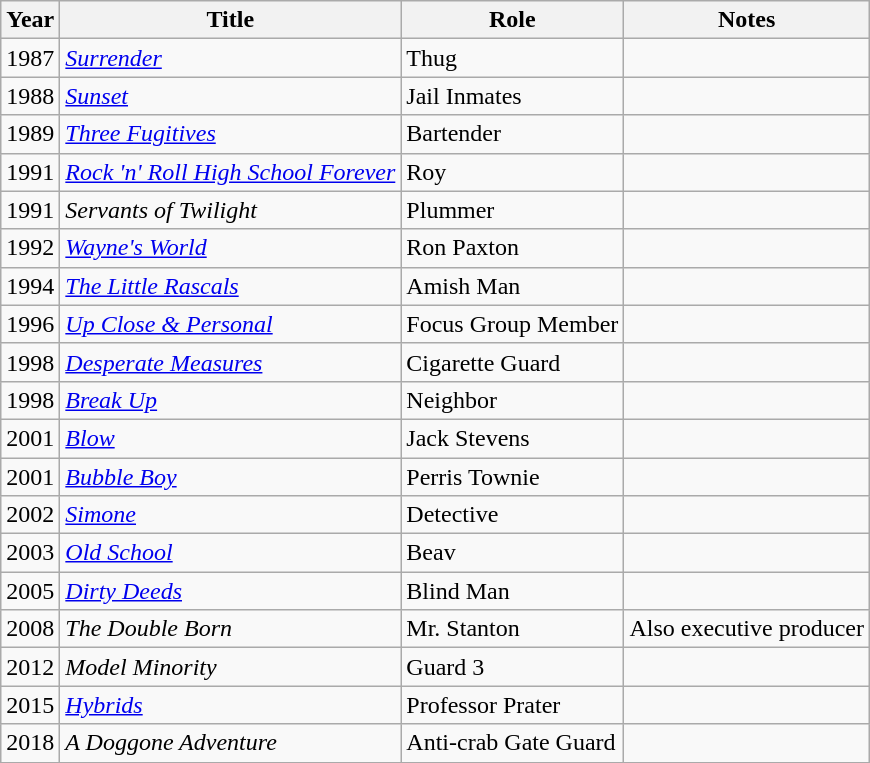<table class="wikitable sortable">
<tr>
<th>Year</th>
<th>Title</th>
<th>Role</th>
<th>Notes</th>
</tr>
<tr>
<td>1987</td>
<td><a href='#'><em>Surrender</em></a></td>
<td>Thug</td>
<td></td>
</tr>
<tr>
<td>1988</td>
<td><a href='#'><em>Sunset</em></a></td>
<td>Jail Inmates</td>
<td></td>
</tr>
<tr>
<td>1989</td>
<td><em><a href='#'>Three Fugitives</a></em></td>
<td>Bartender</td>
<td></td>
</tr>
<tr>
<td>1991</td>
<td><em><a href='#'>Rock 'n' Roll High School Forever</a></em></td>
<td>Roy</td>
<td></td>
</tr>
<tr>
<td>1991</td>
<td><em>Servants of Twilight</em></td>
<td>Plummer</td>
<td></td>
</tr>
<tr>
<td>1992</td>
<td><a href='#'><em>Wayne's World</em></a></td>
<td>Ron Paxton</td>
<td></td>
</tr>
<tr>
<td>1994</td>
<td><a href='#'><em>The Little Rascals</em></a></td>
<td>Amish Man</td>
<td></td>
</tr>
<tr>
<td>1996</td>
<td><a href='#'><em>Up Close & Personal</em></a></td>
<td>Focus Group Member</td>
<td></td>
</tr>
<tr>
<td>1998</td>
<td><a href='#'><em>Desperate Measures</em></a></td>
<td>Cigarette Guard</td>
<td></td>
</tr>
<tr>
<td>1998</td>
<td><a href='#'><em>Break Up</em></a></td>
<td>Neighbor</td>
<td></td>
</tr>
<tr>
<td>2001</td>
<td><a href='#'><em>Blow</em></a></td>
<td>Jack Stevens</td>
<td></td>
</tr>
<tr>
<td>2001</td>
<td><a href='#'><em>Bubble Boy</em></a></td>
<td>Perris Townie</td>
<td></td>
</tr>
<tr>
<td>2002</td>
<td><a href='#'><em>Simone</em></a></td>
<td>Detective</td>
<td></td>
</tr>
<tr>
<td>2003</td>
<td><a href='#'><em>Old School</em></a></td>
<td>Beav</td>
<td></td>
</tr>
<tr>
<td>2005</td>
<td><a href='#'><em>Dirty Deeds</em></a></td>
<td>Blind Man</td>
<td></td>
</tr>
<tr>
<td>2008</td>
<td><em>The Double Born</em></td>
<td>Mr. Stanton</td>
<td>Also executive producer</td>
</tr>
<tr>
<td>2012</td>
<td><em>Model Minority</em></td>
<td>Guard 3</td>
<td></td>
</tr>
<tr>
<td>2015</td>
<td><a href='#'><em>Hybrids</em></a></td>
<td>Professor Prater</td>
<td></td>
</tr>
<tr>
<td>2018</td>
<td><em>A Doggone Adventure</em></td>
<td>Anti-crab Gate Guard</td>
<td></td>
</tr>
</table>
